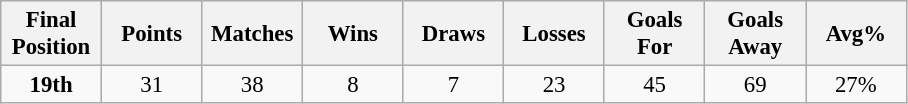<table class="wikitable" style="font-size: 95%; text-align: center;">
<tr>
<th width=60>Final Position</th>
<th width=60>Points</th>
<th width=60>Matches</th>
<th width=60>Wins</th>
<th width=60>Draws</th>
<th width=60>Losses</th>
<th width=60>Goals For</th>
<th width=60>Goals Away</th>
<th width=60>Avg%</th>
</tr>
<tr>
<td><strong>19th</strong></td>
<td>31</td>
<td>38</td>
<td>8</td>
<td>7</td>
<td>23</td>
<td>45</td>
<td>69</td>
<td>27%</td>
</tr>
</table>
